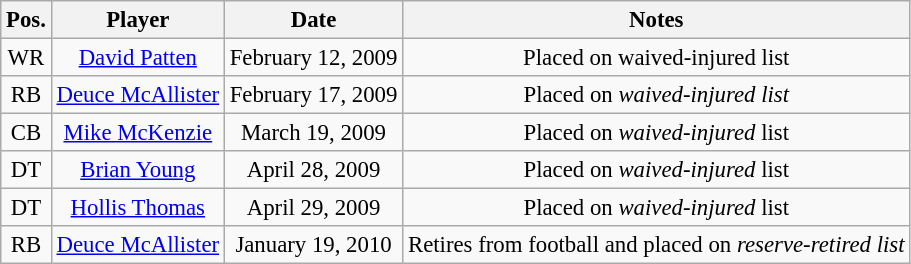<table class="wikitable sortable" style="font-size: 95%; text-align:center;">
<tr>
<th>Pos.</th>
<th>Player</th>
<th>Date</th>
<th>Notes</th>
</tr>
<tr>
<td>WR</td>
<td><a href='#'>David Patten</a></td>
<td>February 12, 2009</td>
<td>Placed on waived-injured list</td>
</tr>
<tr>
<td>RB</td>
<td><a href='#'>Deuce McAllister</a></td>
<td>February 17, 2009</td>
<td>Placed on <em>waived-injured list</em></td>
</tr>
<tr>
<td>CB</td>
<td><a href='#'>Mike McKenzie</a></td>
<td>March 19, 2009</td>
<td>Placed on <em>waived-injured</em> list</td>
</tr>
<tr>
<td>DT</td>
<td><a href='#'>Brian Young</a></td>
<td>April 28, 2009</td>
<td>Placed on <em>waived-injured</em> list</td>
</tr>
<tr>
<td>DT</td>
<td><a href='#'>Hollis Thomas</a></td>
<td>April 29, 2009</td>
<td>Placed on <em>waived-injured</em> list</td>
</tr>
<tr>
<td>RB</td>
<td><a href='#'>Deuce McAllister</a></td>
<td>January 19, 2010</td>
<td>Retires from football and placed on <em>reserve-retired list</em></td>
</tr>
</table>
